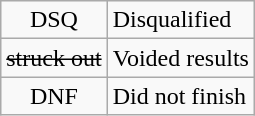<table class="wikitable">
<tr>
<td style="text-align:center;">DSQ</td>
<td>Disqualified</td>
</tr>
<tr>
<td style="text-align:center;"><del>struck out</del></td>
<td>Voided results</td>
</tr>
<tr>
<td style="text-align:center;">DNF</td>
<td>Did not finish</td>
</tr>
</table>
